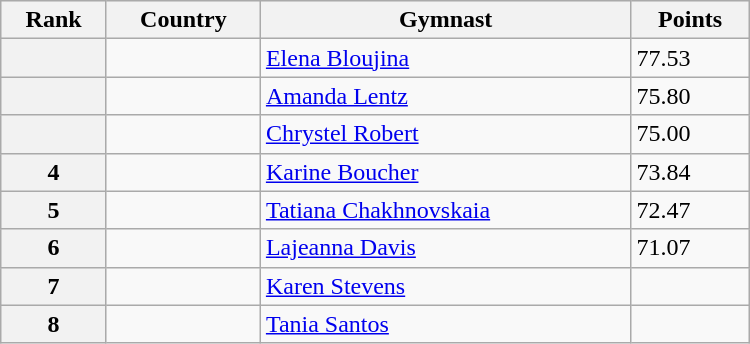<table class="wikitable" width=500>
<tr bgcolor="#efefef">
<th>Rank</th>
<th>Country</th>
<th>Gymnast</th>
<th>Points</th>
</tr>
<tr>
<th></th>
<td></td>
<td><a href='#'>Elena Bloujina</a></td>
<td>77.53</td>
</tr>
<tr>
<th></th>
<td></td>
<td><a href='#'>Amanda Lentz</a></td>
<td>75.80</td>
</tr>
<tr>
<th></th>
<td></td>
<td><a href='#'>Chrystel Robert</a></td>
<td>75.00</td>
</tr>
<tr>
<th>4</th>
<td></td>
<td><a href='#'>Karine Boucher</a></td>
<td>73.84</td>
</tr>
<tr>
<th>5</th>
<td></td>
<td><a href='#'>Tatiana Chakhnovskaia</a></td>
<td>72.47</td>
</tr>
<tr>
<th>6</th>
<td></td>
<td><a href='#'>Lajeanna Davis</a></td>
<td>71.07</td>
</tr>
<tr>
<th>7</th>
<td></td>
<td><a href='#'>Karen Stevens</a></td>
<td></td>
</tr>
<tr>
<th>8</th>
<td></td>
<td><a href='#'>Tania Santos</a></td>
<td></td>
</tr>
</table>
